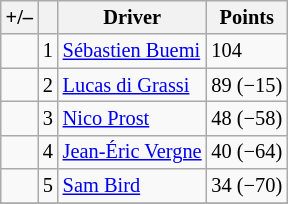<table class="wikitable" style="font-size: 85%">
<tr>
<th scope="col">+/–</th>
<th scope="col"></th>
<th scope="col">Driver</th>
<th scope="col">Points</th>
</tr>
<tr>
<td align="left"></td>
<td align="center">1</td>
<td> <a href='#'>Sébastien Buemi</a></td>
<td align="left">104</td>
</tr>
<tr>
<td align="left"></td>
<td align="center">2</td>
<td> <a href='#'>Lucas di Grassi</a></td>
<td align="left">89 (−15)</td>
</tr>
<tr>
<td align="left"></td>
<td align="center">3</td>
<td> <a href='#'>Nico Prost</a></td>
<td align="left">48 (−58)</td>
</tr>
<tr>
<td align="left"></td>
<td align="center">4</td>
<td> <a href='#'>Jean-Éric Vergne</a></td>
<td align="left">40 (−64)</td>
</tr>
<tr>
<td align="left"></td>
<td align="center">5</td>
<td> <a href='#'>Sam Bird</a></td>
<td align="left">34 (−70)</td>
</tr>
<tr>
</tr>
</table>
